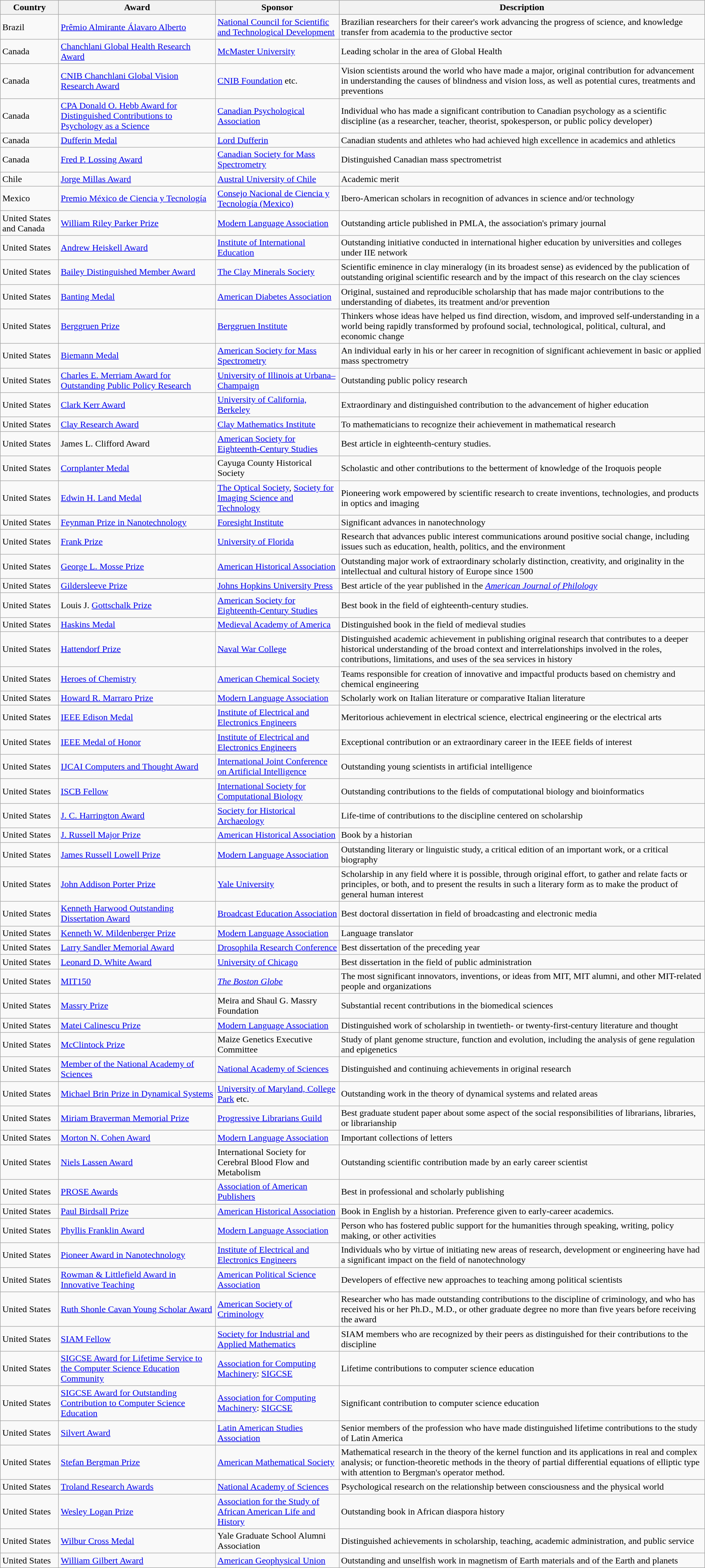<table class="wikitable sortable">
<tr>
<th style="width:6em;">Country</th>
<th>Award</th>
<th>Sponsor</th>
<th>Description</th>
</tr>
<tr>
<td>Brazil</td>
<td><a href='#'>Prêmio Almirante Álavaro Alberto</a></td>
<td><a href='#'>National Council for Scientific and Technological Development</a></td>
<td>Brazilian researchers for their career's work advancing the progress of science, and knowledge transfer from academia to the productive sector</td>
</tr>
<tr>
<td>Canada</td>
<td><a href='#'>Chanchlani Global Health Research Award</a></td>
<td><a href='#'>McMaster University</a></td>
<td>Leading scholar in the area of Global Health</td>
</tr>
<tr>
<td>Canada</td>
<td><a href='#'>CNIB Chanchlani Global Vision Research Award</a></td>
<td><a href='#'>CNIB Foundation</a> etc.</td>
<td>Vision scientists around the world who have made a major, original contribution for advancement in understanding the causes of blindness and vision loss, as well as potential cures, treatments and preventions</td>
</tr>
<tr>
<td>Canada</td>
<td><a href='#'>CPA Donald O. Hebb Award for Distinguished Contributions to Psychology as a Science</a></td>
<td><a href='#'>Canadian Psychological Association</a></td>
<td>Individual who has made a significant contribution to Canadian psychology as a scientific discipline (as a researcher, teacher, theorist, spokesperson, or public policy developer)</td>
</tr>
<tr>
<td>Canada</td>
<td><a href='#'>Dufferin Medal</a></td>
<td><a href='#'>Lord Dufferin</a></td>
<td>Canadian students and athletes who had achieved high excellence in academics and athletics</td>
</tr>
<tr>
<td>Canada</td>
<td><a href='#'>Fred P. Lossing Award</a></td>
<td><a href='#'>Canadian Society for Mass Spectrometry</a></td>
<td>Distinguished Canadian mass spectrometrist</td>
</tr>
<tr>
<td>Chile</td>
<td><a href='#'>Jorge Millas Award</a></td>
<td><a href='#'>Austral University of Chile</a></td>
<td>Academic merit</td>
</tr>
<tr>
<td>Mexico</td>
<td><a href='#'>Premio México de Ciencia y Tecnología</a></td>
<td><a href='#'>Consejo Nacional de Ciencia y Tecnología (Mexico)</a></td>
<td>Ibero-American scholars in recognition of advances in science and/or technology</td>
</tr>
<tr>
<td>United States and Canada</td>
<td><a href='#'>William Riley Parker Prize</a></td>
<td><a href='#'>Modern Language Association</a></td>
<td>Outstanding article published in PMLA, the association's primary journal</td>
</tr>
<tr>
<td>United States</td>
<td><a href='#'>Andrew Heiskell Award</a></td>
<td><a href='#'>Institute of International Education</a></td>
<td>Outstanding initiative conducted in international higher education by universities and colleges under IIE network</td>
</tr>
<tr>
<td>United States</td>
<td><a href='#'>Bailey Distinguished Member Award</a></td>
<td><a href='#'>The Clay Minerals Society</a></td>
<td>Scientific eminence in clay mineralogy (in its broadest sense) as evidenced by the publication of outstanding original scientific research and by the impact of this research on the clay sciences</td>
</tr>
<tr>
<td>United States</td>
<td><a href='#'>Banting Medal</a></td>
<td><a href='#'>American Diabetes Association</a></td>
<td>Original, sustained and reproducible scholarship that has made major contributions to the understanding of diabetes, its treatment and/or prevention</td>
</tr>
<tr>
<td>United States</td>
<td><a href='#'>Berggruen Prize</a></td>
<td><a href='#'>Berggruen Institute</a></td>
<td>Thinkers whose ideas have helped us find direction, wisdom, and improved self-understanding in a world being rapidly transformed by profound social, technological, political, cultural, and economic change</td>
</tr>
<tr>
<td>United States</td>
<td><a href='#'>Biemann Medal</a></td>
<td><a href='#'>American Society for Mass Spectrometry</a></td>
<td>An individual early in his or her career in recognition of significant achievement in basic or applied mass spectrometry</td>
</tr>
<tr>
<td>United States</td>
<td><a href='#'>Charles E. Merriam Award for Outstanding Public Policy Research</a></td>
<td><a href='#'>University of Illinois at Urbana–Champaign</a></td>
<td>Outstanding public policy research</td>
</tr>
<tr>
<td>United States</td>
<td><a href='#'>Clark Kerr Award</a></td>
<td><a href='#'>University of California, Berkeley</a></td>
<td>Extraordinary and distinguished contribution to the advancement of higher education</td>
</tr>
<tr>
<td>United States</td>
<td><a href='#'>Clay Research Award</a></td>
<td><a href='#'>Clay Mathematics Institute</a></td>
<td>To mathematicians to recognize their achievement in mathematical research</td>
</tr>
<tr>
<td>United States</td>
<td>James L. Clifford Award</td>
<td><a href='#'>American Society for Eighteenth-Century Studies</a></td>
<td>Best article in eighteenth-century studies.</td>
</tr>
<tr>
<td>United States</td>
<td><a href='#'>Cornplanter Medal</a></td>
<td>Cayuga County Historical Society</td>
<td>Scholastic and other contributions to the betterment of knowledge of the Iroquois people</td>
</tr>
<tr>
<td>United States</td>
<td><a href='#'>Edwin H. Land Medal</a></td>
<td><a href='#'>The Optical Society</a>, <a href='#'>Society for Imaging Science and Technology</a></td>
<td>Pioneering work empowered by scientific research to create inventions, technologies, and products in optics and imaging</td>
</tr>
<tr>
<td>United States</td>
<td><a href='#'>Feynman Prize in Nanotechnology</a></td>
<td><a href='#'>Foresight Institute</a></td>
<td>Significant advances in nanotechnology</td>
</tr>
<tr>
<td>United States</td>
<td><a href='#'>Frank Prize</a></td>
<td><a href='#'>University of Florida</a></td>
<td>Research that advances public interest communications around positive social change, including issues such as education, health, politics, and the environment</td>
</tr>
<tr>
<td>United States</td>
<td><a href='#'>George L. Mosse Prize</a></td>
<td><a href='#'>American Historical Association</a></td>
<td>Outstanding major work of extraordinary scholarly distinction, creativity, and originality in the intellectual and cultural history of Europe since 1500</td>
</tr>
<tr>
<td>United States</td>
<td><a href='#'>Gildersleeve Prize</a></td>
<td><a href='#'>Johns Hopkins University Press</a></td>
<td>Best article of the year published in the <em><a href='#'>American Journal of Philology</a></em></td>
</tr>
<tr>
<td>United States</td>
<td>Louis J. <a href='#'>Gottschalk Prize</a></td>
<td><a href='#'>American Society for Eighteenth-Century Studies</a></td>
<td>Best book in the field of eighteenth-century studies.</td>
</tr>
<tr>
<td>United States</td>
<td><a href='#'>Haskins Medal</a></td>
<td><a href='#'>Medieval Academy of America</a></td>
<td>Distinguished book in the field of medieval studies</td>
</tr>
<tr>
<td>United States</td>
<td><a href='#'>Hattendorf Prize</a></td>
<td><a href='#'>Naval War College</a></td>
<td>Distinguished academic achievement in publishing original research that contributes to a deeper historical understanding of the broad context and interrelationships involved in the roles, contributions, limitations, and uses of the sea services in history</td>
</tr>
<tr>
<td>United States</td>
<td><a href='#'>Heroes of Chemistry</a></td>
<td><a href='#'>American Chemical Society</a></td>
<td>Teams responsible for creation of innovative and impactful products based on chemistry and chemical engineering</td>
</tr>
<tr>
<td>United States</td>
<td><a href='#'>Howard R. Marraro Prize</a></td>
<td><a href='#'>Modern Language Association</a></td>
<td>Scholarly work on Italian literature or comparative Italian literature</td>
</tr>
<tr>
<td>United States</td>
<td><a href='#'>IEEE Edison Medal</a></td>
<td><a href='#'>Institute of Electrical and Electronics Engineers</a></td>
<td>Meritorious achievement in electrical science, electrical engineering or the electrical arts</td>
</tr>
<tr>
<td>United States</td>
<td><a href='#'>IEEE Medal of Honor</a></td>
<td><a href='#'>Institute of Electrical and Electronics Engineers</a></td>
<td>Exceptional contribution or an extraordinary career in the IEEE fields of interest</td>
</tr>
<tr>
<td>United States</td>
<td><a href='#'>IJCAI Computers and Thought Award</a></td>
<td><a href='#'>International Joint Conference on Artificial Intelligence</a></td>
<td>Outstanding young scientists in artificial intelligence</td>
</tr>
<tr>
<td>United States</td>
<td><a href='#'>ISCB Fellow</a></td>
<td><a href='#'>International Society for Computational Biology</a></td>
<td>Outstanding contributions to the fields of computational biology and bioinformatics</td>
</tr>
<tr>
<td>United States</td>
<td><a href='#'>J. C. Harrington Award</a></td>
<td><a href='#'>Society for Historical Archaeology</a></td>
<td>Life-time of contributions to the discipline centered on scholarship</td>
</tr>
<tr>
<td>United States</td>
<td><a href='#'>J. Russell Major Prize</a></td>
<td><a href='#'>American Historical Association</a></td>
<td>Book by a historian</td>
</tr>
<tr>
<td>United States</td>
<td><a href='#'>James Russell Lowell Prize</a></td>
<td><a href='#'>Modern Language Association</a></td>
<td>Outstanding literary or linguistic study, a critical edition of an important work, or a critical biography</td>
</tr>
<tr>
<td>United States</td>
<td><a href='#'>John Addison Porter Prize</a></td>
<td><a href='#'>Yale University</a></td>
<td>Scholarship in any field where it is possible, through original effort, to gather and relate facts or principles, or both, and to present the results in such a literary form as to make the product of general human interest</td>
</tr>
<tr>
<td>United States</td>
<td><a href='#'>Kenneth Harwood Outstanding Dissertation Award</a></td>
<td><a href='#'>Broadcast Education Association</a></td>
<td>Best doctoral dissertation in field of broadcasting and electronic media</td>
</tr>
<tr>
<td>United States</td>
<td><a href='#'>Kenneth W. Mildenberger Prize</a></td>
<td><a href='#'>Modern Language Association</a></td>
<td>Language translator</td>
</tr>
<tr>
<td>United States</td>
<td><a href='#'>Larry Sandler Memorial Award</a></td>
<td><a href='#'>Drosophila Research Conference</a></td>
<td>Best dissertation of the preceding year</td>
</tr>
<tr>
<td>United States</td>
<td><a href='#'>Leonard D. White Award</a></td>
<td><a href='#'>University of Chicago</a></td>
<td>Best dissertation in the field of public administration</td>
</tr>
<tr>
<td>United States</td>
<td><a href='#'>MIT150</a></td>
<td><em><a href='#'>The Boston Globe</a></em></td>
<td>The most significant innovators, inventions, or ideas from MIT, MIT alumni, and other MIT-related people and organizations</td>
</tr>
<tr>
<td>United States</td>
<td><a href='#'>Massry Prize</a></td>
<td>Meira and Shaul G. Massry Foundation</td>
<td>Substantial recent contributions in the biomedical sciences</td>
</tr>
<tr>
<td>United States</td>
<td><a href='#'>Matei Calinescu Prize</a></td>
<td><a href='#'>Modern Language Association</a></td>
<td>Distinguished work of scholarship in twentieth- or twenty-first-century literature and thought</td>
</tr>
<tr>
<td>United States</td>
<td><a href='#'>McClintock Prize</a></td>
<td>Maize Genetics Executive Committee</td>
<td>Study of plant genome structure, function and evolution, including the analysis of gene regulation and epigenetics</td>
</tr>
<tr>
<td>United States</td>
<td><a href='#'>Member of the National Academy of Sciences</a></td>
<td><a href='#'>National Academy of Sciences</a></td>
<td>Distinguished and continuing achievements in original research</td>
</tr>
<tr>
<td>United States</td>
<td><a href='#'>Michael Brin Prize in Dynamical Systems</a></td>
<td><a href='#'>University of Maryland, College Park</a> etc.</td>
<td>Outstanding work in the theory of dynamical systems and related areas</td>
</tr>
<tr>
<td>United States</td>
<td><a href='#'>Miriam Braverman Memorial Prize</a></td>
<td><a href='#'>Progressive Librarians Guild</a></td>
<td>Best graduate student paper about some aspect of the social responsibilities of librarians, libraries, or librarianship</td>
</tr>
<tr>
<td>United States</td>
<td><a href='#'>Morton N. Cohen Award</a></td>
<td><a href='#'>Modern Language Association</a></td>
<td>Important collections of letters</td>
</tr>
<tr>
<td>United States</td>
<td><a href='#'>Niels Lassen Award</a></td>
<td>International Society for Cerebral Blood Flow and Metabolism</td>
<td>Outstanding scientific contribution made by an early career scientist</td>
</tr>
<tr>
<td>United States</td>
<td><a href='#'>PROSE Awards</a></td>
<td><a href='#'>Association of American Publishers</a></td>
<td>Best in professional and scholarly publishing</td>
</tr>
<tr>
<td>United States</td>
<td><a href='#'>Paul Birdsall Prize</a></td>
<td><a href='#'>American Historical Association</a></td>
<td>Book in English by a historian. Preference given to early-career academics.</td>
</tr>
<tr>
<td>United States</td>
<td><a href='#'>Phyllis Franklin Award</a></td>
<td><a href='#'>Modern Language Association</a></td>
<td>Person who has fostered public support for the humanities through speaking, writing, policy making, or other activities</td>
</tr>
<tr>
<td>United States</td>
<td><a href='#'>Pioneer Award in Nanotechnology</a></td>
<td><a href='#'>Institute of Electrical and Electronics Engineers</a></td>
<td>Individuals who by virtue of initiating new areas of research, development or engineering have had a significant impact on the field of nanotechnology</td>
</tr>
<tr>
<td>United States</td>
<td><a href='#'>Rowman & Littlefield Award in Innovative Teaching</a></td>
<td><a href='#'>American Political Science Association</a></td>
<td>Developers of effective new approaches to teaching among political scientists</td>
</tr>
<tr>
<td>United States</td>
<td><a href='#'>Ruth Shonle Cavan Young Scholar Award</a></td>
<td><a href='#'>American Society of Criminology</a></td>
<td>Researcher who has made outstanding contributions to the discipline of criminology, and who has received his or her Ph.D., M.D., or other graduate degree no more than five years before receiving the award</td>
</tr>
<tr>
<td>United States</td>
<td><a href='#'>SIAM Fellow</a></td>
<td><a href='#'>Society for Industrial and Applied Mathematics</a></td>
<td>SIAM members who are recognized by their peers as distinguished for their contributions to the discipline</td>
</tr>
<tr>
<td>United States</td>
<td><a href='#'>SIGCSE Award for Lifetime Service to the Computer Science Education Community</a></td>
<td><a href='#'>Association for Computing Machinery</a>: <a href='#'>SIGCSE</a></td>
<td>Lifetime contributions to computer science education</td>
</tr>
<tr>
<td>United States</td>
<td><a href='#'>SIGCSE Award for Outstanding Contribution to Computer Science Education</a></td>
<td><a href='#'>Association for Computing Machinery</a>: <a href='#'>SIGCSE</a></td>
<td>Significant contribution to computer science education</td>
</tr>
<tr>
<td>United States</td>
<td><a href='#'>Silvert Award</a></td>
<td><a href='#'>Latin American Studies Association</a></td>
<td>Senior members of the profession who have made distinguished lifetime contributions to the study of Latin America</td>
</tr>
<tr>
<td>United States</td>
<td><a href='#'>Stefan Bergman Prize</a></td>
<td><a href='#'>American Mathematical Society</a></td>
<td>Mathematical research in the theory of the kernel function and its applications in real and complex analysis; or  function-theoretic methods in the theory of partial differential equations of elliptic type with attention to Bergman's operator method.</td>
</tr>
<tr>
<td>United States</td>
<td><a href='#'>Troland Research Awards</a></td>
<td><a href='#'>National Academy of Sciences</a></td>
<td>Psychological research on the relationship between consciousness and the physical world</td>
</tr>
<tr>
<td>United States</td>
<td><a href='#'>Wesley Logan Prize</a></td>
<td><a href='#'>Association for the Study of African American Life and History</a></td>
<td>Outstanding book in African diaspora history</td>
</tr>
<tr>
<td>United States</td>
<td><a href='#'>Wilbur Cross Medal</a></td>
<td>Yale Graduate School Alumni Association</td>
<td>Distinguished achievements in scholarship, teaching, academic administration, and public service</td>
</tr>
<tr>
<td>United States</td>
<td><a href='#'>William Gilbert Award</a></td>
<td><a href='#'>American Geophysical Union</a></td>
<td>Outstanding and unselfish work in magnetism of Earth materials and of the Earth and planets</td>
</tr>
</table>
